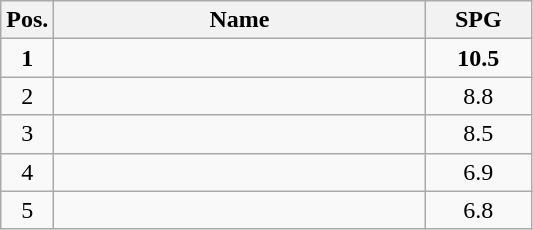<table class="wikitable">
<tr>
<th style="width:10%;">Pos.</th>
<th>Name</th>
<th style="width:20%;">SPG</th>
</tr>
<tr>
<td align=center><strong>1</strong></td>
<td><strong></strong></td>
<td align=center><strong>10.5</strong></td>
</tr>
<tr>
<td align=center>2</td>
<td></td>
<td align=center>8.8</td>
</tr>
<tr>
<td align=center>3</td>
<td></td>
<td align=center>8.5</td>
</tr>
<tr>
<td align=center>4</td>
<td></td>
<td align=center>6.9</td>
</tr>
<tr>
<td align=center>5</td>
<td></td>
<td align=center>6.8</td>
</tr>
</table>
